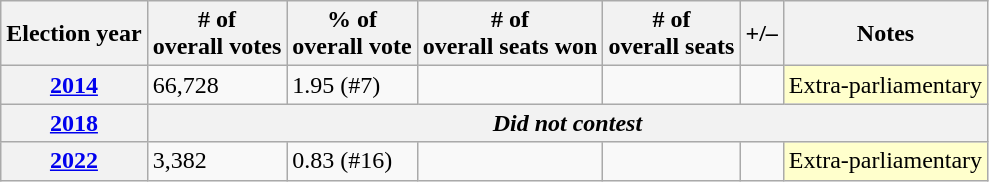<table class=wikitable>
<tr>
<th>Election year</th>
<th># of<br>overall votes</th>
<th>% of<br>overall vote</th>
<th># of<br>overall seats won</th>
<th># of<br>overall seats</th>
<th>+/–</th>
<th>Notes</th>
</tr>
<tr>
<th><a href='#'>2014</a></th>
<td>66,728</td>
<td>1.95 (#7)</td>
<td></td>
<td></td>
<td></td>
<td style="background:#ffc;">Extra-parliamentary</td>
</tr>
<tr>
<th><a href='#'>2018</a></th>
<th colspan="6"><em>Did not contest</em></th>
</tr>
<tr>
<th><a href='#'>2022</a></th>
<td>3,382</td>
<td>0.83 (#16)</td>
<td></td>
<td></td>
<td></td>
<td style="background:#ffc;">Extra-parliamentary</td>
</tr>
</table>
